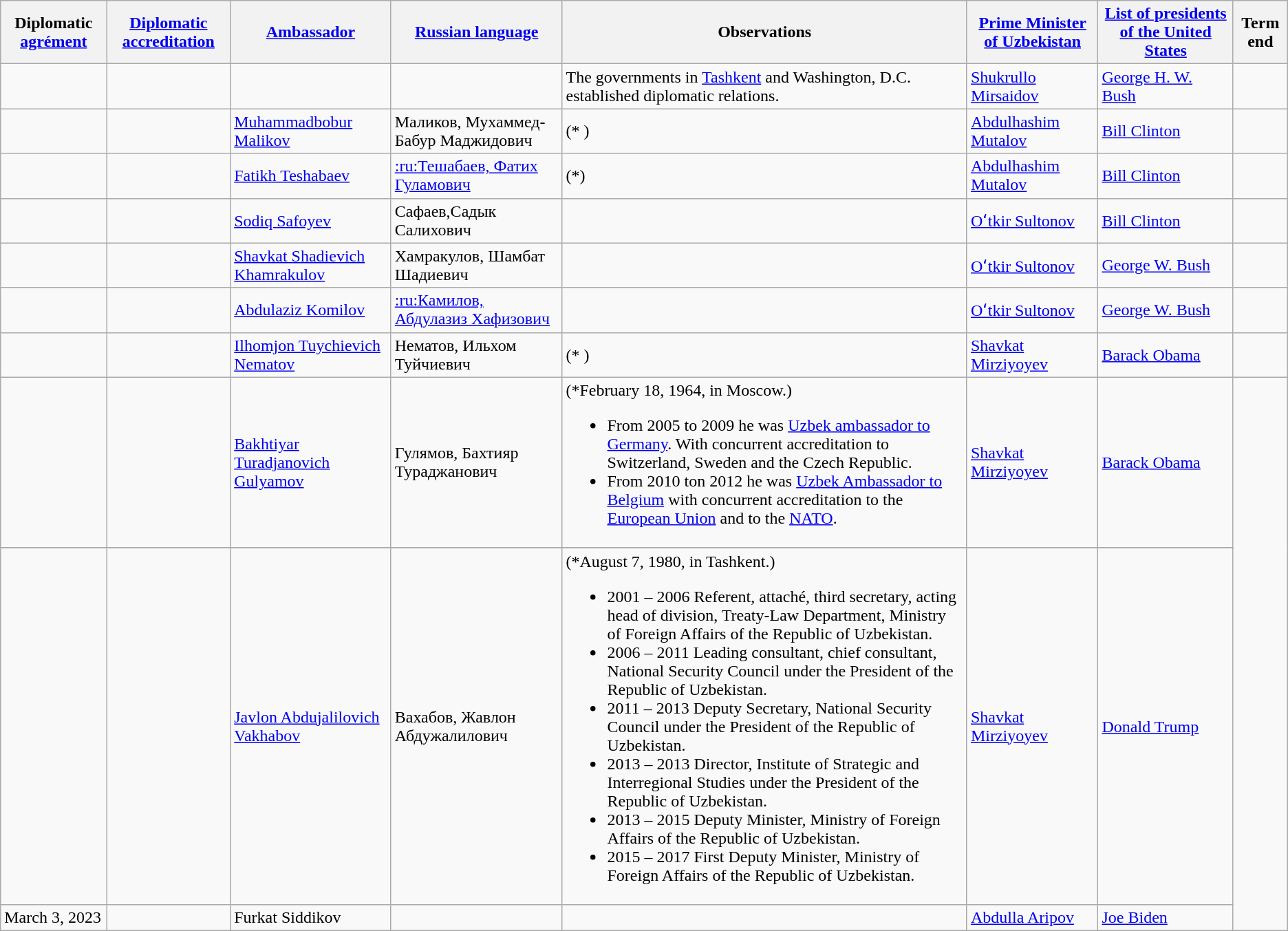<table class="wikitable sortable">
<tr>
<th>Diplomatic <a href='#'>agrément</a></th>
<th><a href='#'>Diplomatic accreditation</a></th>
<th><a href='#'>Ambassador</a></th>
<th><a href='#'>Russian language</a></th>
<th>Observations</th>
<th><a href='#'>Prime Minister of Uzbekistan</a></th>
<th><a href='#'>List of presidents of the United States</a></th>
<th>Term end</th>
</tr>
<tr>
<td></td>
<td></td>
<td></td>
<td></td>
<td>The governments in <a href='#'>Tashkent</a> and Washington, D.C. established diplomatic relations.</td>
<td><a href='#'>Shukrullo Mirsaidov</a></td>
<td><a href='#'>George H. W. Bush</a></td>
<td></td>
</tr>
<tr>
<td></td>
<td></td>
<td><a href='#'>Muhammadbobur Malikov</a></td>
<td>Маликов, Мухаммед-Бабур Маджидович</td>
<td>(* )</td>
<td><a href='#'>Abdulhashim Mutalov</a></td>
<td><a href='#'>Bill Clinton</a></td>
<td></td>
</tr>
<tr>
<td></td>
<td></td>
<td><a href='#'>Fatikh Teshabaev</a></td>
<td><a href='#'>:ru:Тешабаев, Фатих Гуламович</a></td>
<td>(*)</td>
<td><a href='#'>Abdulhashim Mutalov</a></td>
<td><a href='#'>Bill Clinton</a></td>
<td></td>
</tr>
<tr>
<td></td>
<td></td>
<td><a href='#'>Sodiq Safoyev</a></td>
<td>Сафаев,Садык Салихович</td>
<td></td>
<td><a href='#'>Oʻtkir Sultonov</a></td>
<td><a href='#'>Bill Clinton</a></td>
<td></td>
</tr>
<tr>
<td></td>
<td></td>
<td><a href='#'>Shavkat Shadievich Khamrakulov</a></td>
<td>Хамракулов, Шамбат Шадиевич</td>
<td></td>
<td><a href='#'>Oʻtkir Sultonov</a></td>
<td><a href='#'>George W. Bush</a></td>
<td></td>
</tr>
<tr>
<td></td>
<td></td>
<td><a href='#'>Abdulaziz Komilov</a></td>
<td><a href='#'>:ru:Камилов, Абдулазиз Хафизович</a></td>
<td></td>
<td><a href='#'>Oʻtkir Sultonov</a></td>
<td><a href='#'>George W. Bush</a></td>
<td></td>
</tr>
<tr>
<td></td>
<td></td>
<td><a href='#'>Ilhomjon Tuychievich Nematov</a></td>
<td>Нематов, Ильхом Туйчиевич</td>
<td>(* )</td>
<td><a href='#'>Shavkat Mirziyoyev</a></td>
<td><a href='#'>Barack Obama</a></td>
<td></td>
</tr>
<tr>
<td></td>
<td></td>
<td><a href='#'>Bakhtiyar Turadjanovich Gulyamov</a></td>
<td>Гулямов, Бахтияр Тураджанович</td>
<td>(*February 18, 1964, in Moscow.)<br><ul><li>From 2005 to 2009 he was <a href='#'>Uzbek ambassador to Germany</a>. With concurrent accreditation to Switzerland, Sweden and the Czech Republic.</li><li>From 2010 ton 2012 he was <a href='#'>Uzbek Ambassador to Belgium</a> with concurrent accreditation to the <a href='#'>European Union</a> and to the <a href='#'>NATO</a>.</li></ul></td>
<td><a href='#'>Shavkat Mirziyoyev</a></td>
<td><a href='#'>Barack Obama</a></td>
</tr>
<tr>
</tr>
<tr>
<td></td>
<td></td>
<td><a href='#'>Javlon Abdujalilovich Vakhabov</a></td>
<td>Вахабов, Жавлон Абдужалилович</td>
<td>(*August 7, 1980, in Tashkent.)<br><ul><li>2001 – 2006 Referent, attaché, third secretary, acting head of division, Treaty-Law Department, Ministry of Foreign Affairs of the Republic of Uzbekistan.</li><li>2006 – 2011 Leading consultant, chief consultant, National Security Council under the President of the Republic of Uzbekistan.</li><li>2011 – 2013 Deputy Secretary, National Security Council under the President of the Republic of Uzbekistan.</li><li>2013 – 2013 Director, Institute of Strategic and Interregional Studies under the President of the Republic of Uzbekistan.</li><li>2013 – 2015 Deputy Minister, Ministry of Foreign Affairs of the Republic of Uzbekistan.</li><li>2015 – 2017 First Deputy Minister, Ministry of Foreign Affairs of the Republic of Uzbekistan.</li></ul></td>
<td><a href='#'>Shavkat Mirziyoyev</a></td>
<td><a href='#'>Donald Trump</a></td>
</tr>
<tr>
<td>March 3, 2023</td>
<td></td>
<td>Furkat Siddikov</td>
<td></td>
<td></td>
<td><a href='#'>Abdulla Aripov</a></td>
<td><a href='#'>Joe Biden</a></td>
</tr>
</table>
